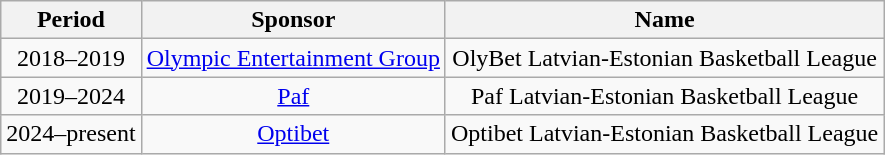<table class="wikitable" style="text-align:center;margin-left:1em;float:center">
<tr>
<th>Period</th>
<th>Sponsor</th>
<th>Name</th>
</tr>
<tr>
<td>2018–2019</td>
<td><a href='#'>Olympic Entertainment Group</a></td>
<td>OlyBet Latvian-Estonian Basketball League</td>
</tr>
<tr>
<td>2019–2024</td>
<td><a href='#'>Paf</a></td>
<td>Paf Latvian-Estonian Basketball League</td>
</tr>
<tr>
<td>2024–present</td>
<td><a href='#'>Optibet</a></td>
<td>Optibet Latvian-Estonian Basketball League</td>
</tr>
</table>
